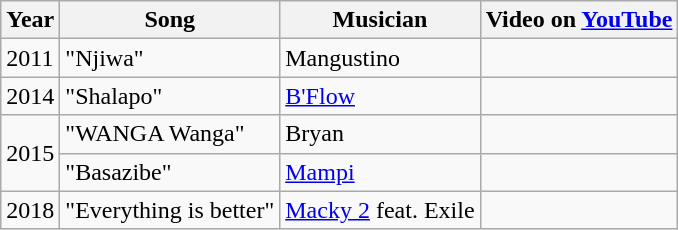<table class="wikitable">
<tr>
<th>Year</th>
<th>Song</th>
<th>Musician</th>
<th>Video on <a href='#'>YouTube</a></th>
</tr>
<tr>
<td>2011</td>
<td>"Njiwa"</td>
<td>Mangustino</td>
<td></td>
</tr>
<tr>
<td>2014</td>
<td>"Shalapo"</td>
<td><a href='#'>B'Flow</a></td>
<td></td>
</tr>
<tr>
<td rowspan="2">2015</td>
<td>"WANGA Wanga"</td>
<td>Bryan</td>
<td></td>
</tr>
<tr>
<td>"Basazibe"</td>
<td><a href='#'>Mampi</a></td>
<td></td>
</tr>
<tr>
<td>2018</td>
<td>"Everything is better"</td>
<td><a href='#'>Macky 2</a> feat. Exile</td>
<td></td>
</tr>
</table>
